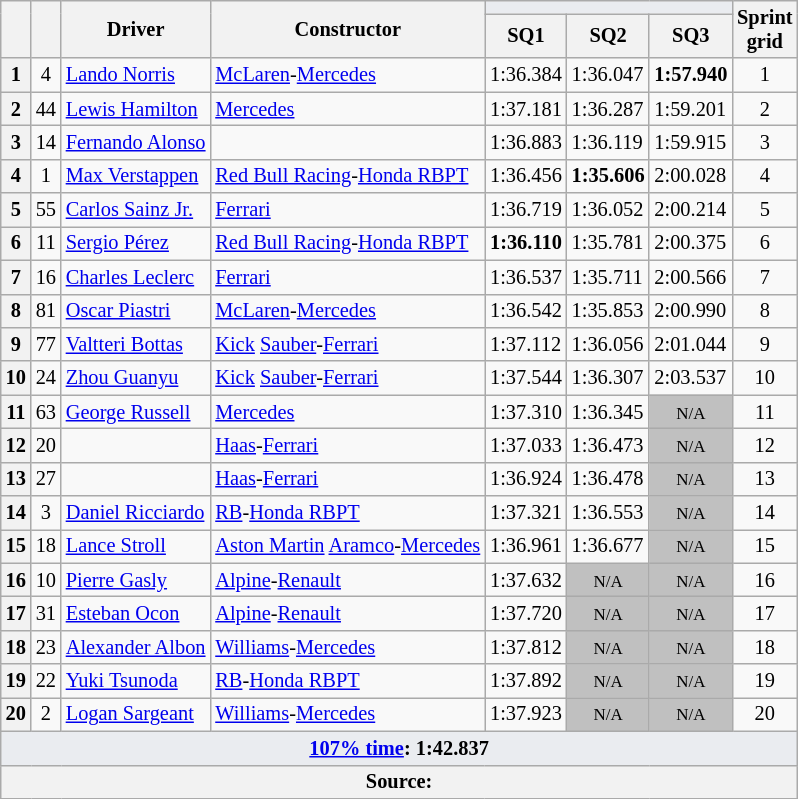<table class="wikitable sortable" style="font-size: 85%;">
<tr>
<th rowspan="2"></th>
<th rowspan="2"></th>
<th rowspan="2">Driver</th>
<th rowspan="2">Constructor</th>
<th colspan="3" style="background:#eaecf0; text-align:center;"></th>
<th rowspan="2">Sprint<br>grid</th>
</tr>
<tr>
<th scope="col">SQ1</th>
<th scope="col">SQ2</th>
<th scope="col">SQ3</th>
</tr>
<tr>
<th scope="row">1</th>
<td align="center">4</td>
<td data-sort-value="nor"> <a href='#'>Lando Norris</a></td>
<td><a href='#'>McLaren</a>-<a href='#'>Mercedes</a></td>
<td>1:36.384</td>
<td>1:36.047</td>
<td><strong>1:57.940</strong></td>
<td align="center">1</td>
</tr>
<tr>
<th scope="row">2</th>
<td align="center">44</td>
<td data-sort-value="ham"> <a href='#'>Lewis Hamilton</a></td>
<td><a href='#'>Mercedes</a></td>
<td>1:37.181</td>
<td>1:36.287</td>
<td>1:59.201</td>
<td align="center">2</td>
</tr>
<tr>
<th scope="row">3</th>
<td align="center">14</td>
<td data-sort-value="alo"> <a href='#'>Fernando Alonso</a></td>
<td></td>
<td>1:36.883</td>
<td>1:36.119</td>
<td>1:59.915</td>
<td align="center">3</td>
</tr>
<tr>
<th scope="row">4</th>
<td align="center">1</td>
<td data-sort-value="ver"> <a href='#'>Max Verstappen</a></td>
<td><a href='#'>Red Bull Racing</a>-<a href='#'>Honda RBPT</a></td>
<td>1:36.456</td>
<td><strong>1:35.606</strong></td>
<td>2:00.028</td>
<td align="center">4</td>
</tr>
<tr>
<th scope="row">5</th>
<td align="center">55</td>
<td data-sort-value="sai"> <a href='#'>Carlos Sainz Jr.</a></td>
<td><a href='#'>Ferrari</a></td>
<td>1:36.719</td>
<td>1:36.052</td>
<td>2:00.214</td>
<td align="center">5</td>
</tr>
<tr>
<th scope="row">6</th>
<td align="center">11</td>
<td data-sort-value="per"> <a href='#'>Sergio Pérez</a></td>
<td><a href='#'>Red Bull Racing</a>-<a href='#'>Honda RBPT</a></td>
<td><strong>1:36.110</strong></td>
<td>1:35.781</td>
<td>2:00.375</td>
<td align="center">6</td>
</tr>
<tr>
<th scope="row">7</th>
<td align="center">16</td>
<td data-sort-value="lec"> <a href='#'>Charles Leclerc</a></td>
<td><a href='#'>Ferrari</a></td>
<td>1:36.537</td>
<td>1:35.711</td>
<td>2:00.566</td>
<td align="center">7</td>
</tr>
<tr>
<th scope="row">8</th>
<td align="center">81</td>
<td data-sort-value="pia"> <a href='#'>Oscar Piastri</a></td>
<td><a href='#'>McLaren</a>-<a href='#'>Mercedes</a></td>
<td>1:36.542</td>
<td>1:35.853</td>
<td>2:00.990</td>
<td align="center">8</td>
</tr>
<tr>
<th scope="row">9</th>
<td align="center">77</td>
<td data-sort-value="bot"> <a href='#'>Valtteri Bottas</a></td>
<td><a href='#'>Kick</a> <a href='#'>Sauber</a>-<a href='#'>Ferrari</a></td>
<td>1:37.112</td>
<td>1:36.056</td>
<td>2:01.044</td>
<td align="center">9</td>
</tr>
<tr>
<th scope="row">10</th>
<td align="center">24</td>
<td data-sort-value="zho"> <a href='#'>Zhou Guanyu</a></td>
<td><a href='#'>Kick</a> <a href='#'>Sauber</a>-<a href='#'>Ferrari</a></td>
<td>1:37.544</td>
<td>1:36.307</td>
<td>2:03.537</td>
<td align="center">10</td>
</tr>
<tr>
<th scope="row">11</th>
<td align="center">63</td>
<td data-sort-value="rus"> <a href='#'>George Russell</a></td>
<td><a href='#'>Mercedes</a></td>
<td>1:37.310</td>
<td>1:36.345</td>
<td data-sort-value="19" align="center" style="background: silver"><small>N/A</small></td>
<td align="center">11</td>
</tr>
<tr>
<th scope="row">12</th>
<td align="center">20</td>
<td data-sort-value="mag"></td>
<td><a href='#'>Haas</a>-<a href='#'>Ferrari</a></td>
<td>1:37.033</td>
<td>1:36.473</td>
<td data-sort-value="18" align="center" style="background: silver"><small>N/A</small></td>
<td align="center">12</td>
</tr>
<tr>
<th scope="row">13</th>
<td align="center">27</td>
<td data-sort-value="hul"></td>
<td><a href='#'>Haas</a>-<a href='#'>Ferrari</a></td>
<td>1:36.924</td>
<td>1:36.478</td>
<td data-sort-value="12" align="center" style="background: silver"><small>N/A</small></td>
<td align="center">13</td>
</tr>
<tr>
<th scope="row">14</th>
<td align="center">3</td>
<td data-sort-value="ric"> <a href='#'>Daniel Ricciardo</a></td>
<td><a href='#'>RB</a>-<a href='#'>Honda RBPT</a></td>
<td>1:37.321</td>
<td>1:36.553</td>
<td data-sort-value="11" align="center" style="background: silver"><small>N/A</small></td>
<td align="center">14</td>
</tr>
<tr>
<th scope="row">15</th>
<td align="center">18</td>
<td data-sort-value="str"> <a href='#'>Lance Stroll</a></td>
<td><a href='#'>Aston Martin</a> <a href='#'>Aramco</a>-<a href='#'>Mercedes</a></td>
<td>1:36.961</td>
<td>1:36.677</td>
<td data-sort-value="16" align="center" style="background: silver"><small>N/A</small></td>
<td align="center">15</td>
</tr>
<tr>
<th scope="row">16</th>
<td align="center">10</td>
<td data-sort-value="gas"> <a href='#'>Pierre Gasly</a></td>
<td><a href='#'>Alpine</a>-<a href='#'>Renault</a></td>
<td>1:37.632</td>
<td data-sort-value="17" align="center" style="background: silver"><small>N/A</small></td>
<td data-sort-value="17" align="center" style="background: silver"><small>N/A</small></td>
<td align="center">16</td>
</tr>
<tr>
<th scope="row">17</th>
<td align="center">31</td>
<td data-sort-value="oco"> <a href='#'>Esteban Ocon</a></td>
<td><a href='#'>Alpine</a>-<a href='#'>Renault</a></td>
<td>1:37.720</td>
<td data-sort-value="19" align="center" style="background: silver"><small>N/A</small></td>
<td data-sort-value="15" align="center" style="background: silver"><small>N/A</small></td>
<td align="center">17</td>
</tr>
<tr>
<th scope="row">18</th>
<td align="center">23</td>
<td data-sort-value="alb"> <a href='#'>Alexander Albon</a></td>
<td><a href='#'>Williams</a>-<a href='#'>Mercedes</a></td>
<td>1:37.812</td>
<td data-sort-value="19" align="center" style="background: silver"><small>N/A</small></td>
<td data-sort-value="14" align="center" style="background: silver"><small>N/A</small></td>
<td align="center">18</td>
</tr>
<tr>
<th scope="row">19</th>
<td align="center">22</td>
<td data-sort-value="tsu"> <a href='#'>Yuki Tsunoda</a></td>
<td><a href='#'>RB</a>-<a href='#'>Honda RBPT</a></td>
<td>1:37.892</td>
<td data-sort-value="19" align="center" style="background: silver"><small>N/A</small></td>
<td data-sort-value="19" align="center" style="background: silver"><small>N/A</small></td>
<td align="center">19</td>
</tr>
<tr>
<th scope="row">20</th>
<td align="center">2</td>
<td data-sort-value="sar"> <a href='#'>Logan Sargeant</a></td>
<td><a href='#'>Williams</a>-<a href='#'>Mercedes</a></td>
<td>1:37.923</td>
<td data-sort-value="19" align="center" style="background: silver"><small>N/A</small></td>
<td data-sort-value="19" align="center" style="background: silver"><small>N/A</small></td>
<td align="center">20</td>
</tr>
<tr class="sortbottom">
<td colspan="8" style="background-color:#eaecf0;text-align:center"><strong><a href='#'>107% time</a>: 1:42.837</strong></td>
</tr>
<tr class="sortbottom">
<th colspan="8">Source:</th>
</tr>
</table>
